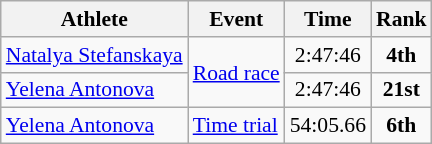<table class=wikitable style="font-size:90%">
<tr>
<th>Athlete</th>
<th>Event</th>
<th>Time</th>
<th>Rank</th>
</tr>
<tr>
<td><a href='#'>Natalya Stefanskaya</a></td>
<td rowspan=2><a href='#'>Road race</a></td>
<td align=center>2:47:46</td>
<td align=center><strong>4th</strong></td>
</tr>
<tr>
<td><a href='#'>Yelena Antonova</a></td>
<td align=center>2:47:46</td>
<td align=center><strong>21st</strong></td>
</tr>
<tr>
<td><a href='#'>Yelena Antonova</a></td>
<td><a href='#'>Time trial</a></td>
<td align=center>54:05.66</td>
<td align=center><strong>6th</strong></td>
</tr>
</table>
